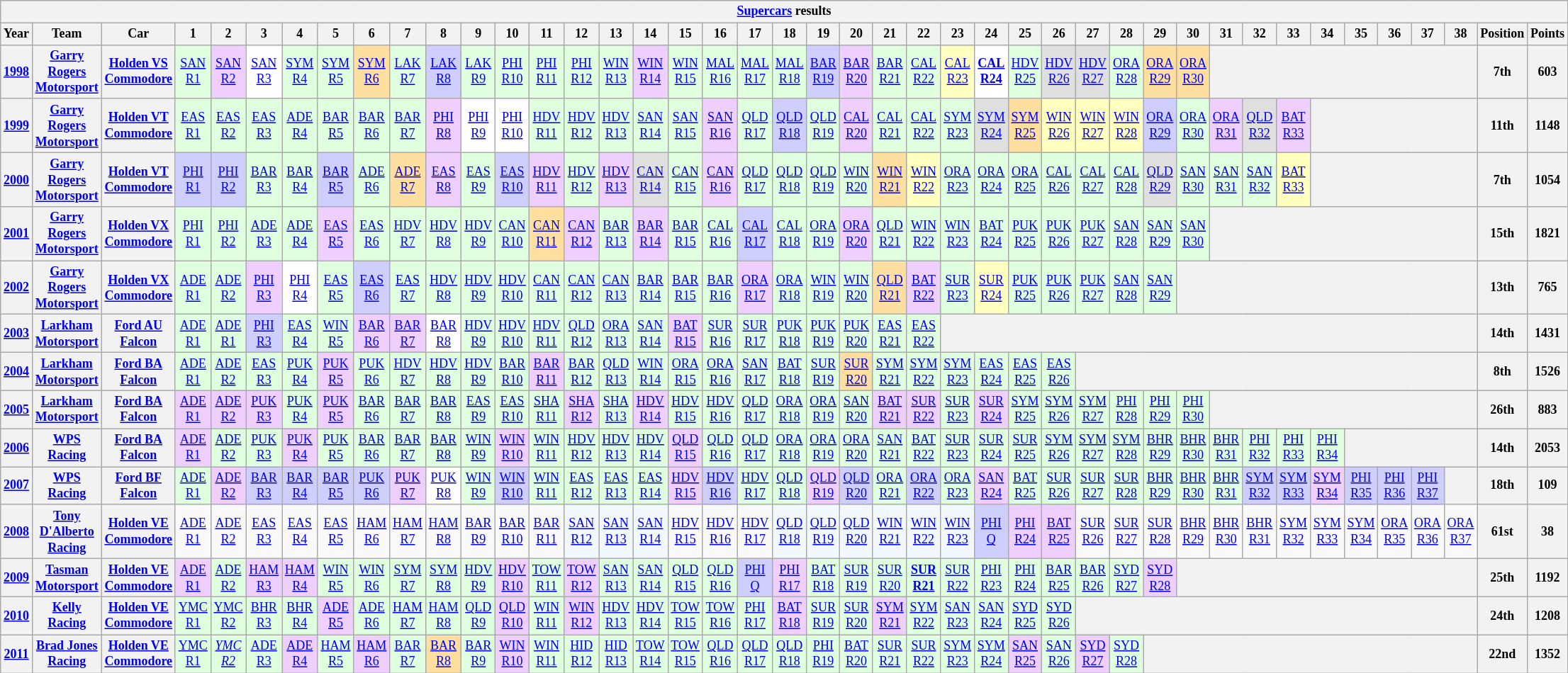<table class="wikitable" style="text-align:center; font-size:75%">
<tr>
<th colspan=45><a href='#'>Supercars</a> results</th>
</tr>
<tr>
<th>Year</th>
<th>Team</th>
<th>Car</th>
<th>1</th>
<th>2</th>
<th>3</th>
<th>4</th>
<th>5</th>
<th>6</th>
<th>7</th>
<th>8</th>
<th>9</th>
<th>10</th>
<th>11</th>
<th>12</th>
<th>13</th>
<th>14</th>
<th>15</th>
<th>16</th>
<th>17</th>
<th>18</th>
<th>19</th>
<th>20</th>
<th>21</th>
<th>22</th>
<th>23</th>
<th>24</th>
<th>25</th>
<th>26</th>
<th>27</th>
<th>28</th>
<th>29</th>
<th>30</th>
<th>31</th>
<th>32</th>
<th>33</th>
<th>34</th>
<th>35</th>
<th>36</th>
<th>37</th>
<th>38</th>
<th>Position</th>
<th>Points</th>
</tr>
<tr>
<th><a href='#'>1998</a></th>
<th><a href='#'>Garry Rogers Motorsport</a></th>
<th><a href='#'>Holden VS Commodore</a></th>
<td style=background:#dfffdf><a href='#'>SAN<br>R1</a><br></td>
<td style=background:#efcfff><a href='#'>SAN<br>R2</a><br></td>
<td style=background:#ffffff><a href='#'>SAN<br>R3</a><br></td>
<td style=background:#dfffdf><a href='#'>SYM<br>R4</a><br></td>
<td style=background:#dfffdf><a href='#'>SYM<br>R5</a><br></td>
<td style=background:#ffdf9f><a href='#'>SYM<br>R6</a><br></td>
<td style=background:#dfffdf><a href='#'>LAK<br>R7</a><br></td>
<td style=background:#cfcfff><a href='#'>LAK<br>R8</a><br></td>
<td style=background:#dfffdf><a href='#'>LAK<br>R9</a><br></td>
<td style=background:#dfffdf><a href='#'>PHI<br>R10</a><br></td>
<td style=background:#dfffdf><a href='#'>PHI<br>R11</a><br></td>
<td style=background:#dfffdf><a href='#'>PHI<br>R12</a><br></td>
<td style=background:#dfffdf><a href='#'>WIN<br>R13</a><br></td>
<td style=background:#efcfff><a href='#'>WIN<br>R14</a><br></td>
<td style=background:#dfffdf><a href='#'>WIN<br>R15</a><br></td>
<td style=background:#dfffdf><a href='#'>MAL<br>R16</a><br></td>
<td style=background:#dfffdf><a href='#'>MAL<br>R17</a><br></td>
<td style=background:#dfffdf><a href='#'>MAL<br>R18</a><br></td>
<td style=background:#cfcfff><a href='#'>BAR<br>R19</a><br></td>
<td style=background:#efcfff><a href='#'>BAR<br>R20</a><br></td>
<td style=background:#dfffdf><a href='#'>BAR<br>R21</a><br></td>
<td style=background:#dfffdf><a href='#'>CAL<br>R22</a><br></td>
<td style=background:#ffffbf><a href='#'>CAL<br>R23</a><br></td>
<td style=background:#ffffff><strong><a href='#'>CAL<br>R24</a><br></strong></td>
<td style=background:#dfffdf><a href='#'>HDV<br>R25</a><br></td>
<td style=background:#dfdfdf><a href='#'>HDV<br>R26</a><br></td>
<td style=background:#dfdfdf><a href='#'>HDV<br>R27</a><br></td>
<td style=background:#dfffdf><a href='#'>ORA<br>R28</a><br></td>
<td style=background:#ffdf9f><a href='#'>ORA<br>R29</a><br></td>
<td style=background:#ffdf9f><a href='#'>ORA<br>R30</a><br></td>
<th colspan=8></th>
<th>7th</th>
<th>603</th>
</tr>
<tr>
<th><a href='#'>1999</a></th>
<th><a href='#'>Garry Rogers Motorsport</a></th>
<th><a href='#'>Holden VT Commodore</a></th>
<td style=background:#dfffdf><a href='#'>EAS<br>R1</a><br></td>
<td style=background:#dfffdf><a href='#'>EAS<br>R2</a><br></td>
<td style=background:#dfffdf><a href='#'>EAS<br>R3</a><br></td>
<td style=background:#dfffdf><a href='#'>ADE<br>R4</a><br></td>
<td style=background:#dfffdf><a href='#'>BAR<br>R5</a><br></td>
<td style=background:#dfffdf><a href='#'>BAR<br>R6</a><br></td>
<td style=background:#dfffdf><a href='#'>BAR<br>R7</a><br></td>
<td style=background:#efcfff><a href='#'>PHI<br>R8</a><br></td>
<td style=background:#ffffff><a href='#'>PHI<br>R9</a><br></td>
<td style=background:#ffffff><a href='#'>PHI<br>R10</a><br></td>
<td style=background:#dfffdf><a href='#'>HDV<br>R11</a><br></td>
<td style=background:#dfffdf><a href='#'>HDV<br>R12</a><br></td>
<td style=background:#dfffdf><a href='#'>HDV<br>R13</a><br></td>
<td style=background:#dfffdf><a href='#'>SAN<br>R14</a><br></td>
<td style=background:#dfffdf><a href='#'>SAN<br>R15</a><br></td>
<td style=background:#efcfff><a href='#'>SAN<br>R16</a><br></td>
<td style=background:#dfffdf><a href='#'>QLD<br>R17</a><br></td>
<td style=background:#cfcfff><a href='#'>QLD<br>R18</a><br></td>
<td style=background:#dfffdf><a href='#'>QLD<br>R19</a><br></td>
<td style=background:#efcfff><a href='#'>CAL<br>R20</a><br></td>
<td style=background:#dfffdf><a href='#'>CAL<br>R21</a><br></td>
<td style=background:#dfffdf><a href='#'>CAL<br>R22</a><br></td>
<td style=background:#dfffdf><a href='#'>SYM<br>R23</a><br></td>
<td style=background:#dfdfdf><a href='#'>SYM<br>R24</a><br></td>
<td style=background:#ffdf9f><a href='#'>SYM<br>R25</a><br></td>
<td style=background:#ffffbf><a href='#'>WIN<br>R26</a><br></td>
<td style=background:#ffffbf><a href='#'>WIN<br>R27</a><br></td>
<td style=background:#ffffbf><a href='#'>WIN<br>R28</a><br></td>
<td style=background:#cfcfff><a href='#'>ORA<br>R29</a><br></td>
<td style=background:#dfffdf><a href='#'>ORA<br>R30</a><br></td>
<td style=background:#efcfff><a href='#'>ORA<br>R31</a><br></td>
<td style=background:#dfdfdf><a href='#'>QLD<br>R32</a><br></td>
<td style=background:#efcfff><a href='#'>BAT<br>R33</a><br></td>
<th colspan=5></th>
<th>11th</th>
<th>1148</th>
</tr>
<tr>
<th><a href='#'>2000</a></th>
<th><a href='#'>Garry Rogers Motorsport</a></th>
<th><a href='#'>Holden VT Commodore</a></th>
<td style=background:#cfcfff><a href='#'>PHI<br>R1</a><br></td>
<td style=background:#cfcfff><a href='#'>PHI<br>R2</a><br></td>
<td style=background:#dfffdf><a href='#'>BAR<br>R3</a><br></td>
<td style=background:#dfffdf><a href='#'>BAR<br>R4</a><br></td>
<td style=background:#cfcfff><a href='#'>BAR<br>R5</a><br></td>
<td style=background:#dfffdf><a href='#'>ADE<br>R6</a><br></td>
<td style=background:#ffdf9f><a href='#'>ADE<br>R7</a><br></td>
<td style=background:#efcfff><a href='#'>EAS<br>R8</a><br></td>
<td style=background:#dfffdf><a href='#'>EAS<br>R9</a><br></td>
<td style=background:#cfcfff><a href='#'>EAS<br>R10</a><br></td>
<td style=background:#efcfff><a href='#'>HDV<br>R11</a><br></td>
<td style=background:#dfffdf><a href='#'>HDV<br>R12</a><br></td>
<td style=background:#efcfff><a href='#'>HDV<br>R13</a><br></td>
<td style=background:#dfdfdf><a href='#'>CAN<br>R14</a><br></td>
<td style=background:#dfffdf><a href='#'>CAN<br>R15</a><br></td>
<td style=background:#efcfff><a href='#'>CAN<br>R16</a><br></td>
<td style=background:#dfffdf><a href='#'>QLD<br>R17</a><br></td>
<td style=background:#dfffdf><a href='#'>QLD<br>R18</a><br></td>
<td style=background:#dfffdf><a href='#'>QLD<br>R19</a><br></td>
<td style=background:#dfffdf><a href='#'>WIN<br>R20</a><br></td>
<td style=background:#ffdf9f><a href='#'>WIN<br>R21</a><br></td>
<td style=background:#ffffbf><a href='#'>WIN<br>R22</a><br></td>
<td style=background:#dfffdf><a href='#'>ORA<br>R23</a><br></td>
<td style=background:#dfffdf><a href='#'>ORA<br>R24</a><br></td>
<td style=background:#dfffdf><a href='#'>ORA<br>R25</a><br></td>
<td style=background:#dfffdf><a href='#'>CAL<br>R26</a><br></td>
<td style=background:#dfffdf><a href='#'>CAL<br>R27</a><br></td>
<td style=background:#dfffdf><a href='#'>CAL<br>R28</a><br></td>
<td style=background:#dfdfdf><a href='#'>QLD<br>R29</a><br></td>
<td style=background:#dfffdf><a href='#'>SAN<br>R30</a><br></td>
<td style=background:#dfffdf><a href='#'>SAN<br>R31</a><br></td>
<td style=background:#dfffdf><a href='#'>SAN<br>R32</a><br></td>
<td style=background:#ffffbf><a href='#'>BAT<br>R33</a><br></td>
<th colspan=5></th>
<th>7th</th>
<th>1054</th>
</tr>
<tr>
<th><a href='#'>2001</a></th>
<th><a href='#'>Garry Rogers Motorsport</a></th>
<th><a href='#'>Holden VX Commodore</a></th>
<td style=background:#dfffdf><a href='#'>PHI<br>R1</a><br></td>
<td style=background:#dfffdf><a href='#'>PHI<br>R2</a><br></td>
<td style=background:#dfffdf><a href='#'>ADE<br>R3</a><br></td>
<td style=background:#dfffdf><a href='#'>ADE<br>R4</a><br></td>
<td style=background:#efcfff><a href='#'>EAS<br>R5</a><br></td>
<td style=background:#dfffdf><a href='#'>EAS<br>R6</a><br></td>
<td style=background:#dfffdf><a href='#'>HDV<br>R7</a><br></td>
<td style=background:#dfffdf><a href='#'>HDV<br>R8</a><br></td>
<td style=background:#dfffdf><a href='#'>HDV<br>R9</a><br></td>
<td style=background:#dfffdf><a href='#'>CAN<br>R10</a><br></td>
<td style=background:#ffdf9f><a href='#'>CAN<br>R11</a><br></td>
<td style=background:#efcfff><a href='#'>CAN<br>R12</a><br></td>
<td style=background:#dfffdf><a href='#'>BAR<br>R13</a><br></td>
<td style=background:#efcfff><a href='#'>BAR<br>R14</a><br></td>
<td style=background:#dfffdf><a href='#'>BAR<br>R15</a><br></td>
<td style=background:#dfffdf><a href='#'>CAL<br>R16</a><br></td>
<td style=background:#cfcfff><a href='#'>CAL<br>R17</a><br></td>
<td style=background:#dfffdf><a href='#'>CAL<br>R18</a><br></td>
<td style=background:#dfffdf><a href='#'>ORA<br>R19</a><br></td>
<td style=background:#efcfff><a href='#'>ORA<br>R20</a><br></td>
<td style=background:#dfffdf><a href='#'>QLD<br>R21</a><br></td>
<td style=background:#dfffdf><a href='#'>WIN<br>R22</a><br></td>
<td style=background:#dfffdf><a href='#'>WIN<br>R23</a><br></td>
<td style=background:#dfffdf><a href='#'>BAT<br>R24</a><br></td>
<td style=background:#dfffdf><a href='#'>PUK<br>R25</a><br></td>
<td style=background:#dfffdf><a href='#'>PUK<br>R26</a><br></td>
<td style=background:#dfffdf><a href='#'>PUK<br>R27</a><br></td>
<td style=background:#dfffdf><a href='#'>SAN<br>R28</a><br></td>
<td style=background:#dfffdf><a href='#'>SAN<br>R29</a><br></td>
<td style=background:#dfffdf><a href='#'>SAN<br>R30</a><br></td>
<th colspan=8></th>
<th>15th</th>
<th>1821</th>
</tr>
<tr>
<th><a href='#'>2002</a></th>
<th><a href='#'>Garry Rogers Motorsport</a></th>
<th><a href='#'>Holden VX Commodore</a></th>
<td style=background:#dfffdf><a href='#'>ADE<br>R1</a><br></td>
<td style=background:#dfffdf><a href='#'>ADE<br>R2</a><br></td>
<td style=background:#efcfff><a href='#'>PHI<br>R3</a><br></td>
<td style=background:#ffffff><a href='#'>PHI<br>R4</a><br></td>
<td style=background:#dfffdf><a href='#'>EAS<br>R5</a><br></td>
<td style=background:#cfcfff><a href='#'>EAS<br>R6</a><br></td>
<td style=background:#dfffdf><a href='#'>EAS<br>R7</a><br></td>
<td style=background:#dfffdf><a href='#'>HDV<br>R8</a><br></td>
<td style=background:#dfffdf><a href='#'>HDV<br>R9</a><br></td>
<td style=background:#dfffdf><a href='#'>HDV<br>R10</a><br></td>
<td style=background:#dfffdf><a href='#'>CAN<br>R11</a><br></td>
<td style=background:#dfffdf><a href='#'>CAN<br>R12</a><br></td>
<td style=background:#dfffdf><a href='#'>CAN<br>R13</a><br></td>
<td style=background:#dfffdf><a href='#'>BAR<br>R14</a><br></td>
<td style=background:#dfffdf><a href='#'>BAR<br>R15</a><br></td>
<td style=background:#dfffdf><a href='#'>BAR<br>R16</a><br></td>
<td style=background:#efcfff><a href='#'>ORA<br>R17</a><br></td>
<td style=background:#dfffdf><a href='#'>ORA<br>R18</a><br></td>
<td style=background:#dfffdf><a href='#'>WIN<br>R19</a><br></td>
<td style=background:#dfffdf><a href='#'>WIN<br>R20</a><br></td>
<td style=background:#ffdf9f><a href='#'>QLD<br>R21</a><br></td>
<td style=background:#efcfff><a href='#'>BAT<br>R22</a><br></td>
<td style=background:#dfffdf><a href='#'>SUR<br>R23</a><br></td>
<td style=background:#ffffbf><a href='#'>SUR<br>R24</a><br></td>
<td style=background:#dfffdf><a href='#'>PUK<br>R25</a><br></td>
<td style=background:#dfffdf><a href='#'>PUK<br>R26</a><br></td>
<td style=background:#dfffdf><a href='#'>PUK<br>R27</a><br></td>
<td style=background:#dfffdf><a href='#'>SAN<br>R28</a><br></td>
<td style=background:#dfffdf><a href='#'>SAN<br>R29</a><br></td>
<th colspan=9></th>
<th>13th</th>
<th>765</th>
</tr>
<tr>
<th><a href='#'>2003</a></th>
<th><a href='#'>Larkham Motorsport</a></th>
<th><a href='#'>Ford AU Falcon</a></th>
<td style=background:#dfffdf><a href='#'>ADE<br>R1</a><br></td>
<td style=background:#dfffdf><a href='#'>ADE<br>R1</a><br></td>
<td style=background:#cfcfff><a href='#'>PHI<br>R3</a><br></td>
<td style=background:#dfffdf><a href='#'>EAS<br>R4</a><br></td>
<td style=background:#dfffdf><a href='#'>WIN<br>R5</a><br></td>
<td style=background:#efcfff><a href='#'>BAR<br>R6</a><br></td>
<td style=background:#efcfff><a href='#'>BAR<br>R7</a><br></td>
<td style=background:#ffffff><a href='#'>BAR<br>R8</a><br></td>
<td style=background:#dfffdf><a href='#'>HDV<br>R9</a><br></td>
<td style=background:#dfffdf><a href='#'>HDV<br>R10</a><br></td>
<td style=background:#dfffdf><a href='#'>HDV<br>R11</a><br></td>
<td style=background:#dfffdf><a href='#'>QLD<br>R12</a><br></td>
<td style=background:#dfffdf><a href='#'>ORA<br>R13</a><br></td>
<td style=background:#dfffdf><a href='#'>SAN<br>R14</a><br></td>
<td style=background:#efcfff><a href='#'>BAT<br>R15</a><br></td>
<td style=background:#dfffdf><a href='#'>SUR<br>R16</a><br></td>
<td style=background:#dfffdf><a href='#'>SUR<br>R17</a><br></td>
<td style=background:#dfffdf><a href='#'>PUK<br>R18</a><br></td>
<td style=background:#dfffdf><a href='#'>PUK<br>R19</a><br></td>
<td style=background:#dfffdf><a href='#'>PUK<br>R20</a><br></td>
<td style=background:#dfffdf><a href='#'>EAS<br>R21</a><br></td>
<td style=background:#dfffdf><a href='#'>EAS<br>R22</a><br></td>
<th colspan=16></th>
<th>14th</th>
<th>1431</th>
</tr>
<tr>
<th><a href='#'>2004</a></th>
<th><a href='#'>Larkham Motorsport</a></th>
<th><a href='#'>Ford BA Falcon</a></th>
<td style=background:#dfffdf><a href='#'>ADE<br>R1</a><br></td>
<td style=background:#dfffdf><a href='#'>ADE<br>R2</a><br></td>
<td style=background:#dfffdf><a href='#'>EAS<br>R3</a><br></td>
<td style=background:#dfffdf><a href='#'>PUK<br>R4</a><br></td>
<td style=background:#efcfff><a href='#'>PUK<br>R5</a><br></td>
<td style=background:#dfffdf><a href='#'>PUK<br>R6</a><br></td>
<td style=background:#dfffdf><a href='#'>HDV<br>R7</a><br></td>
<td style=background:#dfffdf><a href='#'>HDV<br>R8</a><br></td>
<td style=background:#dfffdf><a href='#'>HDV<br>R9</a><br></td>
<td style=background:#dfffdf><a href='#'>BAR<br>R10</a><br></td>
<td style=background:#efcfff><a href='#'>BAR<br>R11</a><br></td>
<td style=background:#dfffdf><a href='#'>BAR<br>R12</a><br></td>
<td style=background:#dfffdf><a href='#'>QLD<br>R13</a><br></td>
<td style=background:#dfffdf><a href='#'>WIN<br>R14</a><br></td>
<td style=background:#dfffdf><a href='#'>ORA<br>R15</a><br></td>
<td style=background:#dfffdf><a href='#'>ORA<br>R16</a><br></td>
<td style=background:#dfffdf><a href='#'>SAN<br>R17</a><br></td>
<td style=background:#dfffdf><a href='#'>BAT<br>R18</a><br></td>
<td style=background:#dfffdf><a href='#'>SUR<br>R19</a><br></td>
<td style=background:#ffdf9f><a href='#'>SUR<br>R20</a><br></td>
<td style=background:#dfffdf><a href='#'>SYM<br>R21</a><br></td>
<td style=background:#dfffdf><a href='#'>SYM<br>R22</a><br></td>
<td style=background:#dfffdf><a href='#'>SYM<br>R23</a><br></td>
<td style=background:#dfffdf><a href='#'>EAS<br>R24</a><br></td>
<td style=background:#dfffdf><a href='#'>EAS<br>R25</a><br></td>
<td style=background:#dfffdf><a href='#'>EAS<br>R26</a><br></td>
<th colspan=12></th>
<th>8th</th>
<th>1526</th>
</tr>
<tr>
<th><a href='#'>2005</a></th>
<th><a href='#'>Larkham Motorsport</a></th>
<th><a href='#'>Ford BA Falcon</a></th>
<td style=background:#efcfff><a href='#'>ADE<br>R1</a><br></td>
<td style=background:#efcfff><a href='#'>ADE<br>R2</a><br></td>
<td style=background:#efcfff><a href='#'>PUK<br>R3</a><br></td>
<td style=background:#dfffdf><a href='#'>PUK<br>R4</a><br></td>
<td style=background:#efcfff><a href='#'>PUK<br>R5</a><br></td>
<td style=background:#dfffdf><a href='#'>BAR<br>R6</a><br></td>
<td style=background:#dfffdf><a href='#'>BAR<br>R7</a><br></td>
<td style=background:#dfffdf><a href='#'>BAR<br>R8</a><br></td>
<td style=background:#dfffdf><a href='#'>EAS<br>R9</a><br></td>
<td style=background:#dfffdf><a href='#'>EAS<br>R10</a><br></td>
<td style=background:#dfffdf><a href='#'>SHA<br>R11</a><br></td>
<td style=background:#efcfff><a href='#'>SHA<br>R12</a><br></td>
<td style=background:#dfffdf><a href='#'>SHA<br>R13</a><br></td>
<td style=background:#efcfff><a href='#'>HDV<br>R14</a><br></td>
<td style=background:#dfffdf><a href='#'>HDV<br>R15</a><br></td>
<td style=background:#dfffdf><a href='#'>HDV<br>R16</a><br></td>
<td style=background:#dfffdf><a href='#'>QLD<br>R17</a><br></td>
<td style=background:#dfffdf><a href='#'>ORA<br>R18</a><br></td>
<td style=background:#dfffdf><a href='#'>ORA<br>R19</a><br></td>
<td style=background:#dfffdf><a href='#'>SAN<br>R20</a><br></td>
<td style=background:#efcfff><a href='#'>BAT<br>R21</a><br></td>
<td style=background:#efcfff><a href='#'>SUR<br>R22</a><br></td>
<td style=background:#dfffdf><a href='#'>SUR<br>R23</a><br></td>
<td style=background:#efcfff><a href='#'>SUR<br>R24</a><br></td>
<td style=background:#dfffdf><a href='#'>SYM<br>R25</a><br></td>
<td style=background:#dfffdf><a href='#'>SYM<br>R26</a><br></td>
<td style=background:#dfffdf><a href='#'>SYM<br>R27</a><br></td>
<td style=background:#dfffdf><a href='#'>PHI<br>R28</a><br></td>
<td style=background:#dfffdf><a href='#'>PHI<br>R29</a><br></td>
<td style=background:#dfffdf><a href='#'>PHI<br>R30</a><br></td>
<th colspan=8></th>
<th>26th</th>
<th>883</th>
</tr>
<tr>
<th><a href='#'>2006</a></th>
<th><a href='#'>WPS Racing</a></th>
<th><a href='#'>Ford BA Falcon</a></th>
<td style=background:#efcfff><a href='#'>ADE<br>R1</a><br></td>
<td style=background:#dfffdf><a href='#'>ADE<br>R2</a><br></td>
<td style=background:#dfffdf><a href='#'>PUK<br>R3</a><br></td>
<td style=background:#efcfff><a href='#'>PUK<br>R4</a><br></td>
<td style=background:#dfffdf><a href='#'>PUK<br>R5</a><br></td>
<td style=background:#dfffdf><a href='#'>BAR<br>R6</a><br></td>
<td style=background:#dfffdf><a href='#'>BAR<br>R7</a><br></td>
<td style=background:#dfffdf><a href='#'>BAR<br>R8</a><br></td>
<td style=background:#dfffdf><a href='#'>WIN<br>R9</a><br></td>
<td style=background:#efcfff><a href='#'>WIN<br>R10</a><br></td>
<td style=background:#dfffdf><a href='#'>WIN<br>R11</a><br></td>
<td style=background:#dfffdf><a href='#'>HDV<br>R12</a><br></td>
<td style=background:#dfffdf><a href='#'>HDV<br>R13</a><br></td>
<td style=background:#dfffdf><a href='#'>HDV<br>R14</a><br></td>
<td style=background:#efcfff><a href='#'>QLD<br>R15</a><br></td>
<td style=background:#dfffdf><a href='#'>QLD<br>R16</a><br></td>
<td style=background:#dfffdf><a href='#'>QLD<br>R17</a><br></td>
<td style=background:#dfffdf><a href='#'>ORA<br>R18</a><br></td>
<td style=background:#dfffdf><a href='#'>ORA<br>R19</a><br></td>
<td style=background:#dfffdf><a href='#'>ORA<br>R20</a><br></td>
<td style=background:#dfffdf><a href='#'>SAN<br>R21</a><br></td>
<td style=background:#dfffdf><a href='#'>BAT<br>R22</a><br></td>
<td style=background:#dfffdf><a href='#'>SUR<br>R23</a><br></td>
<td style=background:#dfffdf><a href='#'>SUR<br>R24</a><br></td>
<td style=background:#dfffdf><a href='#'>SUR<br>R25</a><br></td>
<td style=background:#dfffdf><a href='#'>SYM<br>R26</a><br></td>
<td style=background:#dfffdf><a href='#'>SYM<br>R27</a><br></td>
<td style=background:#dfffdf><a href='#'>SYM<br>R28</a><br></td>
<td style=background:#dfffdf><a href='#'>BHR<br>R29</a><br></td>
<td style=background:#dfffdf><a href='#'>BHR<br>R30</a><br></td>
<td style=background:#dfffdf><a href='#'>BHR<br>R31</a><br></td>
<td style=background:#dfffdf><a href='#'>PHI<br>R32</a><br></td>
<td style=background:#dfffdf><a href='#'>PHI<br>R33</a><br></td>
<td style=background:#dfffdf><a href='#'>PHI<br>R34</a><br></td>
<th colspan=4></th>
<th>14th</th>
<th>2053</th>
</tr>
<tr>
<th><a href='#'>2007</a></th>
<th><a href='#'>WPS Racing</a></th>
<th><a href='#'>Ford BF Falcon</a></th>
<td style=background:#dfffdf><a href='#'>ADE<br>R1</a><br></td>
<td style=background:#efcfff><a href='#'>ADE<br>R2</a><br></td>
<td style=background:#cfcfff><a href='#'>BAR<br>R3</a><br></td>
<td style=background:#cfcfff><a href='#'>BAR<br>R4</a><br></td>
<td style=background:#cfcfff><a href='#'>BAR<br>R5</a><br></td>
<td style=background:#cfcfff><a href='#'>PUK<br>R6</a><br></td>
<td style=background:#efcfff><a href='#'>PUK<br>R7</a><br></td>
<td style=background:#ffffff><a href='#'>PUK<br>R8</a><br></td>
<td style=background:#dfffdf><a href='#'>WIN<br>R9</a><br></td>
<td style=background:#cfcfff><a href='#'>WIN<br>R10</a><br></td>
<td style=background:#dfffdf><a href='#'>WIN<br>R11</a><br></td>
<td style=background:#dfffdf><a href='#'>EAS<br>R12</a><br></td>
<td style=background:#dfffdf><a href='#'>EAS<br>R13</a><br></td>
<td style=background:#dfffdf><a href='#'>EAS<br>R14</a><br></td>
<td style=background:#efcfff><a href='#'>HDV<br>R15</a><br></td>
<td style=background:#cfcfff><a href='#'>HDV<br>R16</a><br></td>
<td style=background:#dfffdf><a href='#'>HDV<br>R17</a><br></td>
<td style=background:#dfffdf><a href='#'>QLD<br>R18</a><br></td>
<td style=background:#efcfff><a href='#'>QLD<br>R19</a><br></td>
<td style=background:#cfcfff><a href='#'>QLD<br>R20</a><br></td>
<td style=background:#dfffdf><a href='#'>ORA<br>R21</a><br></td>
<td style=background:#cfcfff><a href='#'>ORA<br>R22</a><br></td>
<td style=background:#dfffdf><a href='#'>ORA<br>R23</a><br></td>
<td style=background:#efcfff><a href='#'>SAN<br>R24</a><br></td>
<td style=background:#dfffdf><a href='#'>BAT<br>R25</a><br></td>
<td style=background:#dfffdf><a href='#'>SUR<br>R26</a><br></td>
<td style=background:#dfffdf><a href='#'>SUR<br>R27</a><br></td>
<td style=background:#dfffdf><a href='#'>SUR<br>R28</a><br></td>
<td style=background:#dfffdf><a href='#'>BHR<br>R29</a><br></td>
<td style=background:#dfffdf><a href='#'>BHR<br>R30</a><br></td>
<td style=background:#dfffdf><a href='#'>BHR<br>R31</a><br></td>
<td style=background:#cfcfff><a href='#'>SYM<br>R32</a><br></td>
<td style=background:#cfcfff><a href='#'>SYM<br>R33</a><br></td>
<td style=background:#efcfff><a href='#'>SYM<br>R34</a><br></td>
<td style=background:#cfcfff><a href='#'>PHI<br>R35</a><br></td>
<td style=background:#cfcfff><a href='#'>PHI<br>R36</a><br></td>
<td style=background:#cfcfff><a href='#'>PHI<br>R37</a><br></td>
<th></th>
<th>18th</th>
<th>109</th>
</tr>
<tr>
<th><a href='#'>2008</a></th>
<th><a href='#'>Tony D'Alberto Racing</a></th>
<th><a href='#'>Holden VE Commodore</a></th>
<td><a href='#'>ADE<br>R1</a></td>
<td><a href='#'>ADE<br>R2</a></td>
<td><a href='#'>EAS<br>R3</a></td>
<td><a href='#'>EAS<br>R4</a></td>
<td><a href='#'>EAS<br>R5</a></td>
<td><a href='#'>HAM<br>R6</a></td>
<td><a href='#'>HAM<br>R7</a></td>
<td><a href='#'>HAM<br>R8</a></td>
<td><a href='#'>BAR<br>R9</a></td>
<td><a href='#'>BAR<br>R10</a></td>
<td><a href='#'>BAR<br>R11</a></td>
<td style=background:#F1F8FF><a href='#'>SAN<br>R12</a><br></td>
<td style=background:#F1F8FF><a href='#'>SAN<br>R13</a><br></td>
<td style=background:#F1F8FF><a href='#'>SAN<br>R14</a><br></td>
<td><a href='#'>HDV<br>R15</a></td>
<td><a href='#'>HDV<br>R16</a></td>
<td><a href='#'>HDV<br>R17</a></td>
<td style=background:#F1F8FF><a href='#'>QLD<br>R18</a><br></td>
<td style=background:#F1F8FF><a href='#'>QLD<br>R19</a><br></td>
<td style=background:#F1F8FF><a href='#'>QLD<br>R20</a><br></td>
<td style=background:#F1F8FF><a href='#'>WIN<br>R21</a><br></td>
<td style=background:#F1F8FF><a href='#'>WIN<br>R22</a><br></td>
<td style=background:#F1F8FF><a href='#'>WIN<br>R23</a><br></td>
<td style=background:#cfcfff><a href='#'>PHI<br>Q</a><br></td>
<td style=background:#efcfff><a href='#'>PHI<br>R24</a><br></td>
<td style=background:#efcfff><a href='#'>BAT<br>R25</a><br></td>
<td><a href='#'>SUR<br>R26</a></td>
<td><a href='#'>SUR<br>R27</a></td>
<td><a href='#'>SUR<br>R28</a></td>
<td><a href='#'>BHR<br>R29</a></td>
<td><a href='#'>BHR<br>R30</a></td>
<td><a href='#'>BHR<br>R31</a></td>
<td><a href='#'>SYM<br>R32</a></td>
<td><a href='#'>SYM<br>R33</a></td>
<td><a href='#'>SYM<br>R34</a></td>
<td><a href='#'>ORA<br>R35</a></td>
<td><a href='#'>ORA<br>R36</a></td>
<td><a href='#'>ORA<br>R37</a></td>
<th>61st</th>
<th>38</th>
</tr>
<tr>
<th><a href='#'>2009</a></th>
<th><a href='#'>Tasman Motorsport</a></th>
<th><a href='#'>Holden VE Commodore</a></th>
<td style=background:#efcfff><a href='#'>ADE<br>R1</a><br></td>
<td style=background:#dfffdf><a href='#'>ADE<br>R2</a><br></td>
<td style=background:#efcfff><a href='#'>HAM<br>R3</a><br></td>
<td style=background:#efcfff><a href='#'>HAM<br>R4</a><br></td>
<td style=background:#dfffdf><a href='#'>WIN<br>R5</a><br></td>
<td style=background:#dfffdf><a href='#'>WIN<br>R6</a><br></td>
<td style=background:#dfffdf><a href='#'>SYM<br>R7</a><br></td>
<td style=background:#dfffdf><a href='#'>SYM<br>R8</a><br></td>
<td style=background:#dfffdf><a href='#'>HDV<br>R9</a><br></td>
<td style=background:#efcfff><a href='#'>HDV<br>R10</a><br></td>
<td style=background:#dfffdf><a href='#'>TOW<br>R11</a><br></td>
<td style=background:#efcfff><a href='#'>TOW<br>R12</a><br></td>
<td style=background:#dfffdf><a href='#'>SAN<br>R13</a><br></td>
<td style=background:#dfffdf><a href='#'>SAN<br>R14</a><br></td>
<td style=background:#dfffdf><a href='#'>QLD<br>R15</a><br></td>
<td style=background:#dfffdf><a href='#'>QLD<br>R16</a><br></td>
<td style=background:#cfcfff><a href='#'>PHI<br>Q</a><br></td>
<td style=background:#efcfff><a href='#'>PHI<br>R17</a><br></td>
<td style=background:#dfffdf><a href='#'>BAT<br>R18</a><br></td>
<td style=background:#dfffdf><a href='#'>SUR<br>R19</a><br></td>
<td style=background:#dfffdf><a href='#'>SUR<br>R20</a><br></td>
<td style=background:#dfffdf><strong><a href='#'>SUR<br>R21</a><br></strong></td>
<td style=background:#dfffdf><a href='#'>SUR<br>R22</a><br></td>
<td style=background:#dfffdf><a href='#'>PHI<br>R23</a><br></td>
<td style=background:#dfffdf><a href='#'>PHI<br>R24</a><br></td>
<td style=background:#dfffdf><a href='#'>BAR<br>R25</a><br></td>
<td style=background:#dfffdf><a href='#'>BAR<br>R26</a><br></td>
<td style=background:#dfffdf><a href='#'>SYD<br>R27</a><br></td>
<td style=background:#efcfff><a href='#'>SYD<br>R28</a><br></td>
<th colspan=9></th>
<th>25th</th>
<th>1192</th>
</tr>
<tr>
<th><a href='#'>2010</a></th>
<th><a href='#'>Kelly Racing</a></th>
<th><a href='#'>Holden VE Commodore</a></th>
<td style=background:#dfffdf><a href='#'>YMC<br>R1</a><br></td>
<td style=background:#dfffdf><a href='#'>YMC<br>R2</a><br></td>
<td style=background:#dfffdf><a href='#'>BHR<br>R3</a><br></td>
<td style=background:#dfffdf><a href='#'>BHR<br>R4</a><br></td>
<td style=background:#efcfff><a href='#'>ADE<br>R5</a><br></td>
<td style=background:#dfffdf><a href='#'>ADE<br>R6</a><br></td>
<td style=background:#dfffdf><a href='#'>HAM<br>R7</a><br></td>
<td style=background:#dfffdf><a href='#'>HAM<br>R8</a><br></td>
<td style=background:#dfffdf><a href='#'>QLD<br>R9</a><br></td>
<td style=background:#efcfff><a href='#'>QLD<br>R10</a><br></td>
<td style=background:#dfffdf><a href='#'>WIN<br>R11</a><br></td>
<td style=background:#efcfff><a href='#'>WIN<br>R12</a><br></td>
<td style=background:#dfffdf><a href='#'>HDV<br>R13</a><br></td>
<td style=background:#dfffdf><a href='#'>HDV<br>R14</a><br></td>
<td style=background:#dfffdf><a href='#'>TOW<br>R15</a><br></td>
<td style=background:#dfffdf><a href='#'>TOW<br>R16</a><br></td>
<td style=background:#dfffdf><a href='#'>PHI<br>R17</a><br></td>
<td style=background:#efcfff><a href='#'>BAT<br>R18</a><br></td>
<td style=background:#dfffdf><a href='#'>SUR<br>R19</a><br></td>
<td style=background:#dfffdf><a href='#'>SUR<br>R20</a><br></td>
<td style=background:#efcfff><a href='#'>SYM<br>R21</a><br></td>
<td style=background:#dfffdf><a href='#'>SYM<br>R22</a><br></td>
<td style=background:#dfffdf><a href='#'>SAN<br>R23</a><br></td>
<td style=background:#dfffdf><a href='#'>SAN<br>R24</a><br></td>
<td style=background:#dfffdf><a href='#'>SYD<br>R25</a><br></td>
<td style=background:#dfffdf><a href='#'>SYD<br>R26</a><br></td>
<th colspan=12></th>
<th>24th</th>
<th>1208</th>
</tr>
<tr>
<th><a href='#'>2011</a></th>
<th><a href='#'>Brad Jones Racing</a></th>
<th><a href='#'>Holden VE Commodore</a></th>
<td style=background:#dfffdf><a href='#'>YMC<br>R1</a><br></td>
<td style=background:#dfffdf><em><a href='#'>YMC<br>R2</a><br></em></td>
<td style=background:#dfffdf><a href='#'>ADE<br>R3</a><br></td>
<td style=background:#efcfff><a href='#'>ADE<br>R4</a><br></td>
<td style=background:#dfffdf><a href='#'>HAM<br>R5</a><br></td>
<td style=background:#efcfff><a href='#'>HAM<br>R6</a><br></td>
<td style=background:#dfffdf><a href='#'>BAR<br>R7</a><br></td>
<td style=background:#ffdf9f><a href='#'>BAR<br>R8</a><br></td>
<td style=background:#dfffdf><a href='#'>BAR<br>R9</a><br></td>
<td style=background:#efcfff><a href='#'>WIN<br>R10</a><br></td>
<td style=background:#dfffdf><a href='#'>WIN<br>R11</a><br></td>
<td style=background:#dfffdf><a href='#'>HID<br>R12</a><br></td>
<td style=background:#dfffdf><a href='#'>HID<br>R13</a><br></td>
<td style=background:#dfffdf><a href='#'>TOW<br>R14</a><br></td>
<td style=background:#dfffdf><a href='#'>TOW<br>R15</a><br></td>
<td style=background:#dfffdf><a href='#'>QLD<br>R16</a><br></td>
<td style=background:#dfffdf><a href='#'>QLD<br>R17</a><br></td>
<td style=background:#dfffdf><a href='#'>QLD<br>R18</a><br></td>
<td style=background:#dfffdf><a href='#'>PHI<br>R19</a><br></td>
<td style=background:#dfffdf><a href='#'>BAT<br>R20</a><br></td>
<td style=background:#dfffdf><a href='#'>SUR<br>R21</a><br></td>
<td style=background:#dfffdf><a href='#'>SUR<br>R22</a><br></td>
<td style=background:#dfffdf><a href='#'>SYM<br>R23</a><br></td>
<td style=background:#dfffdf><a href='#'>SYM<br>R24</a><br></td>
<td style=background:#efcfff><a href='#'>SAN<br>R25</a><br></td>
<td style=background:#dfffdf><a href='#'>SAN<br>R26</a><br></td>
<td style=background:#efcfff><a href='#'>SYD<br>R27</a><br></td>
<td style=background:#dfffdf><a href='#'>SYD<br>R28</a><br></td>
<th colspan=10></th>
<th>22nd</th>
<th>1352</th>
</tr>
</table>
